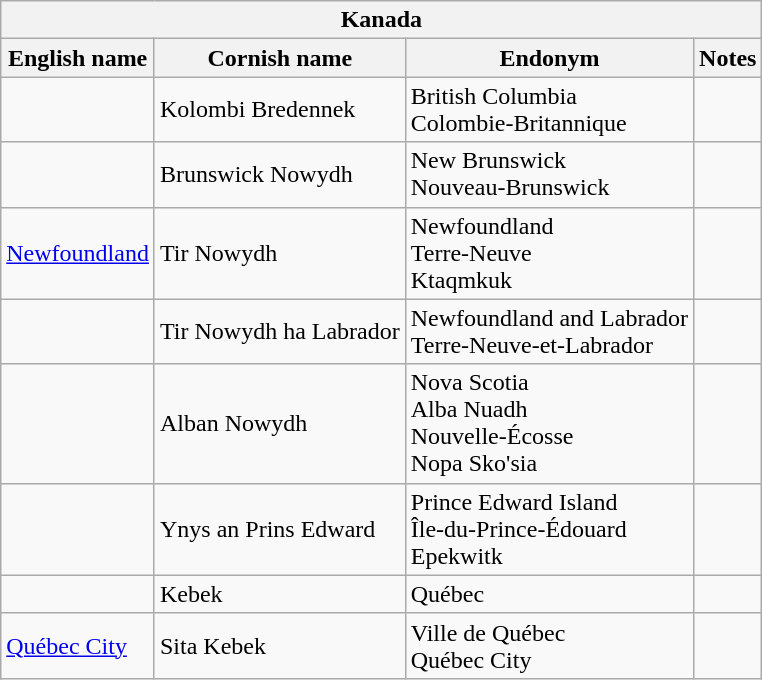<table class="wikitable sortable">
<tr>
<th colspan="24"> Kanada</th>
</tr>
<tr>
<th>English name</th>
<th>Cornish name</th>
<th>Endonym</th>
<th>Notes</th>
</tr>
<tr>
<td></td>
<td>Kolombi Bredennek</td>
<td>British Columbia<br>Colombie-Britannique</td>
<td></td>
</tr>
<tr>
<td></td>
<td>Brunswick Nowydh</td>
<td>New Brunswick<br>Nouveau-Brunswick</td>
<td></td>
</tr>
<tr>
<td><a href='#'>Newfoundland</a></td>
<td>Tir Nowydh</td>
<td>Newfoundland<br>Terre-Neuve<br>Ktaqmkuk</td>
<td></td>
</tr>
<tr>
<td></td>
<td>Tir Nowydh ha Labrador</td>
<td>Newfoundland and Labrador<br>Terre-Neuve-et-Labrador</td>
<td></td>
</tr>
<tr>
<td></td>
<td>Alban Nowydh</td>
<td>Nova Scotia<br>Alba Nuadh<br>Nouvelle-Écosse<br>Nopa Sko'sia</td>
<td></td>
</tr>
<tr>
<td></td>
<td>Ynys an Prins Edward</td>
<td>Prince Edward Island<br>Île-du-Prince-Édouard<br>Epekwitk</td>
<td></td>
</tr>
<tr>
<td></td>
<td>Kebek</td>
<td>Québec</td>
<td></td>
</tr>
<tr>
<td><a href='#'>Québec City</a></td>
<td>Sita Kebek</td>
<td>Ville de Québec<br>Québec City</td>
<td></td>
</tr>
</table>
